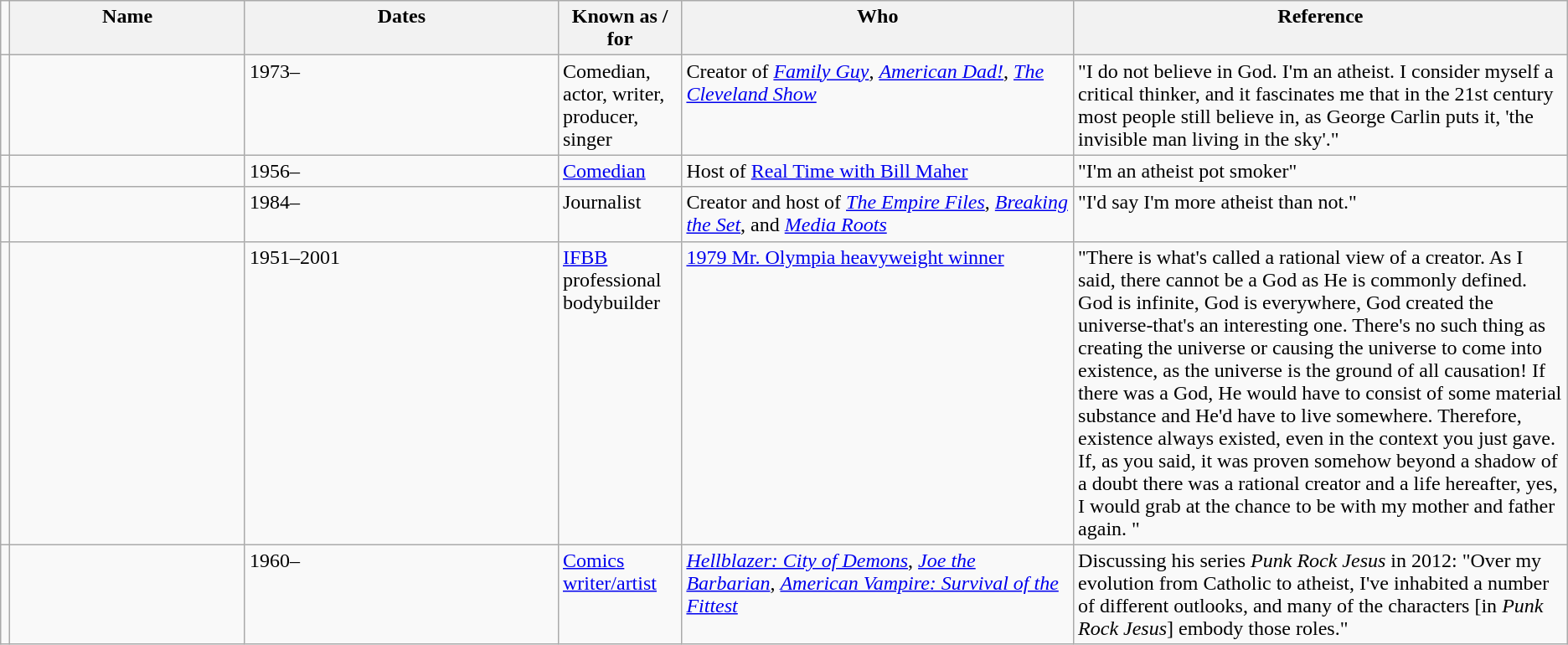<table class="wikitable sortable">
<tr style="vertical-align:top; text-align:left;">
<td></td>
<th style="width:15%;">Name</th>
<th class="unsortable"! style="width:20%;">Dates</th>
<th>Known as / for</th>
<th style="width:25%;">Who</th>
<th class="unsortable">Reference</th>
</tr>
<tr valign="top">
<td></td>
<td></td>
<td>1973–</td>
<td>Comedian, actor, writer, producer, singer</td>
<td>Creator of <em><a href='#'>Family Guy</a></em>, <em><a href='#'>American Dad!</a></em>, <em><a href='#'>The Cleveland Show</a></em></td>
<td>"I do not believe in God. I'm an atheist. I consider myself a critical thinker, and it fascinates me that in the 21st century most people still believe in, as George Carlin puts it, 'the invisible man living in the sky'."</td>
</tr>
<tr valign="top">
<td></td>
<td></td>
<td>1956–</td>
<td><a href='#'>Comedian</a></td>
<td>Host of <a href='#'>Real Time with Bill Maher</a></td>
<td>"I'm an atheist pot smoker"</td>
</tr>
<tr valign="top">
<td></td>
<td></td>
<td>1984–</td>
<td>Journalist</td>
<td>Creator and host of <em><a href='#'>The Empire Files</a></em>, <em><a href='#'>Breaking the Set</a></em>, and <em><a href='#'>Media Roots</a></em></td>
<td>"I'd say I'm more atheist than not."</td>
</tr>
<tr valign="top">
<td></td>
<td></td>
<td>1951–2001</td>
<td><a href='#'>IFBB</a> professional bodybuilder</td>
<td><a href='#'>1979 Mr. Olympia heavyweight winner</a></td>
<td>"There is what's called a rational view of a creator. As I said, there cannot be a God as He is commonly defined. God is infinite, God is everywhere, God created the universe-that's an interesting one. There's no such thing as creating the universe or causing the universe to come into existence, as the universe is the ground of all causation! If there was a God, He would have to consist of some material substance and He'd have to live somewhere. Therefore, existence always existed, even in the context you just gave. If, as you said, it was proven somehow beyond a shadow of a doubt there was a rational creator and a life hereafter, yes, I would grab at the chance to be with my mother and father again. "</td>
</tr>
<tr valign="top">
<td></td>
<td></td>
<td>1960–</td>
<td><a href='#'>Comics writer/artist</a></td>
<td><em><a href='#'>Hellblazer: City of Demons</a></em>, <em><a href='#'>Joe the Barbarian</a></em>, <em><a href='#'>American Vampire: Survival of the Fittest</a></em></td>
<td>Discussing his series <em>Punk Rock Jesus</em> in 2012: "Over my evolution from Catholic to atheist, I've inhabited a number of different outlooks, and many of the characters [in <em>Punk Rock Jesus</em>] embody those roles."</td>
</tr>
</table>
